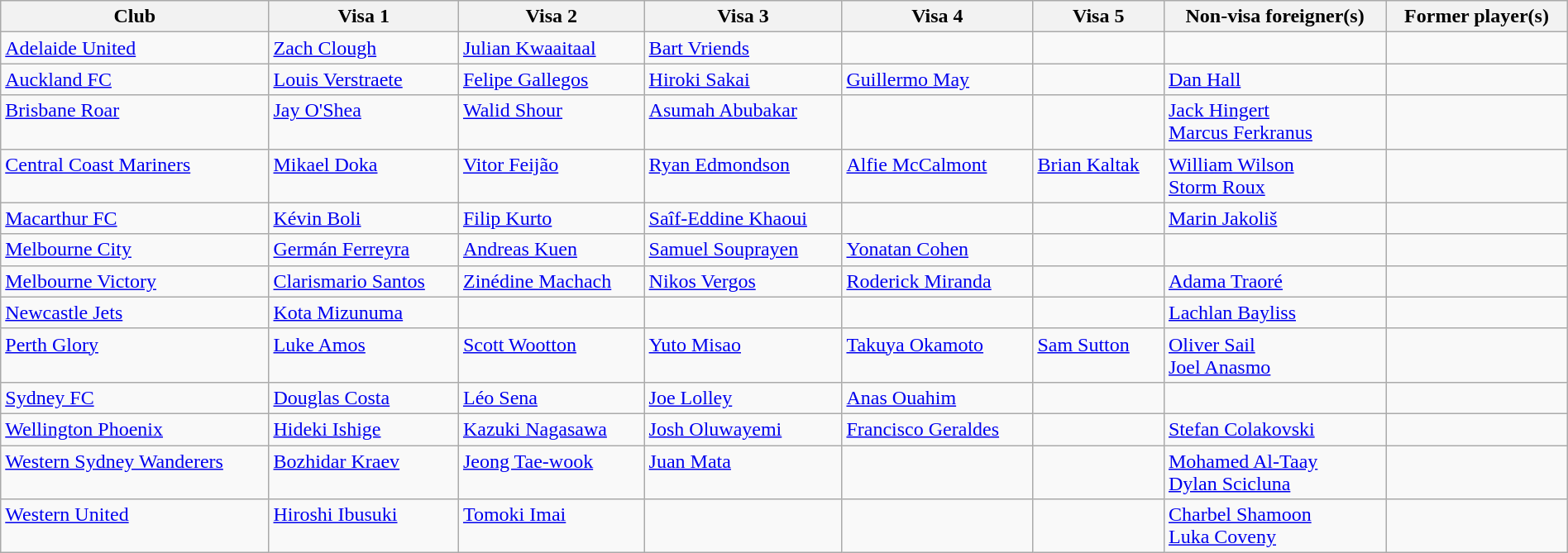<table class="wikitable" style="width:100%">
<tr>
<th>Club</th>
<th>Visa 1</th>
<th>Visa 2</th>
<th>Visa 3</th>
<th>Visa 4</th>
<th>Visa 5</th>
<th>Non-visa foreigner(s)</th>
<th>Former player(s)</th>
</tr>
<tr style="vertical-align:top;">
<td><a href='#'>Adelaide United</a></td>
<td> <a href='#'>Zach Clough</a></td>
<td> <a href='#'>Julian Kwaaitaal</a></td>
<td> <a href='#'>Bart Vriends</a></td>
<td></td>
<td></td>
<td></td>
<td></td>
</tr>
<tr style="vertical-align:top;">
<td><a href='#'>Auckland FC</a></td>
<td> <a href='#'>Louis Verstraete</a></td>
<td> <a href='#'>Felipe Gallegos</a></td>
<td> <a href='#'>Hiroki Sakai</a></td>
<td> <a href='#'>Guillermo May</a></td>
<td></td>
<td> <a href='#'>Dan Hall</a></td>
<td></td>
</tr>
<tr style="vertical-align:top;">
<td><a href='#'>Brisbane Roar</a></td>
<td> <a href='#'>Jay O'Shea</a></td>
<td> <a href='#'>Walid Shour</a></td>
<td> <a href='#'>Asumah Abubakar</a></td>
<td></td>
<td></td>
<td> <a href='#'>Jack Hingert</a><br> <a href='#'>Marcus Ferkranus</a></td>
<td></td>
</tr>
<tr style="vertical-align:top;">
<td><a href='#'>Central Coast Mariners</a></td>
<td> <a href='#'>Mikael Doka</a></td>
<td> <a href='#'>Vitor Feijão</a></td>
<td> <a href='#'>Ryan Edmondson</a></td>
<td> <a href='#'>Alfie McCalmont</a></td>
<td> <a href='#'>Brian Kaltak</a></td>
<td> <a href='#'>William Wilson</a><br> <a href='#'>Storm Roux</a></td>
<td></td>
</tr>
<tr style="vertical-align:top;">
<td><a href='#'>Macarthur FC</a></td>
<td> <a href='#'>Kévin Boli</a></td>
<td> <a href='#'>Filip Kurto</a></td>
<td> <a href='#'>Saîf-Eddine Khaoui</a></td>
<td></td>
<td></td>
<td> <a href='#'>Marin Jakoliš</a></td>
<td></td>
</tr>
<tr style="vertical-align:top;">
<td><a href='#'>Melbourne City</a></td>
<td> <a href='#'>Germán Ferreyra</a></td>
<td> <a href='#'>Andreas Kuen</a></td>
<td> <a href='#'>Samuel Souprayen</a></td>
<td> <a href='#'>Yonatan Cohen</a></td>
<td></td>
<td></td>
<td></td>
</tr>
<tr style="vertical-align:top;">
<td><a href='#'>Melbourne Victory</a></td>
<td> <a href='#'>Clarismario Santos</a></td>
<td> <a href='#'>Zinédine Machach</a></td>
<td> <a href='#'>Nikos Vergos</a></td>
<td> <a href='#'>Roderick Miranda</a></td>
<td></td>
<td> <a href='#'>Adama Traoré</a></td>
<td></td>
</tr>
<tr style="vertical-align:top;">
<td><a href='#'>Newcastle Jets</a></td>
<td> <a href='#'>Kota Mizunuma</a></td>
<td></td>
<td></td>
<td></td>
<td></td>
<td> <a href='#'>Lachlan Bayliss</a></td>
<td></td>
</tr>
<tr style="vertical-align:top;">
<td><a href='#'>Perth Glory</a></td>
<td> <a href='#'>Luke Amos</a></td>
<td> <a href='#'>Scott Wootton</a></td>
<td> <a href='#'>Yuto Misao</a></td>
<td> <a href='#'>Takuya Okamoto</a></td>
<td> <a href='#'>Sam Sutton</a></td>
<td> <a href='#'>Oliver Sail</a><br> <a href='#'>Joel Anasmo</a></td>
<td></td>
</tr>
<tr style="vertical-align:top;">
<td><a href='#'>Sydney FC</a></td>
<td> <a href='#'>Douglas Costa</a></td>
<td> <a href='#'>Léo Sena</a></td>
<td> <a href='#'>Joe Lolley</a></td>
<td> <a href='#'>Anas Ouahim</a></td>
<td></td>
<td></td>
<td></td>
</tr>
<tr style="vertical-align:top;">
<td><a href='#'>Wellington Phoenix</a></td>
<td> <a href='#'>Hideki Ishige</a></td>
<td> <a href='#'>Kazuki Nagasawa</a></td>
<td> <a href='#'>Josh Oluwayemi</a></td>
<td> <a href='#'>Francisco Geraldes</a></td>
<td></td>
<td> <a href='#'>Stefan Colakovski</a></td>
<td></td>
</tr>
<tr style="vertical-align:top;">
<td><a href='#'>Western Sydney Wanderers</a></td>
<td> <a href='#'>Bozhidar Kraev</a></td>
<td> <a href='#'>Jeong Tae-wook</a></td>
<td> <a href='#'>Juan Mata</a></td>
<td></td>
<td></td>
<td> <a href='#'>Mohamed Al-Taay</a><br> <a href='#'>Dylan Scicluna</a></td>
<td></td>
</tr>
<tr style="vertical-align:top;">
<td><a href='#'>Western United</a></td>
<td> <a href='#'>Hiroshi Ibusuki</a></td>
<td> <a href='#'>Tomoki Imai</a></td>
<td></td>
<td></td>
<td></td>
<td> <a href='#'>Charbel Shamoon</a><br> <a href='#'>Luka Coveny</a></td>
<td></td>
</tr>
</table>
